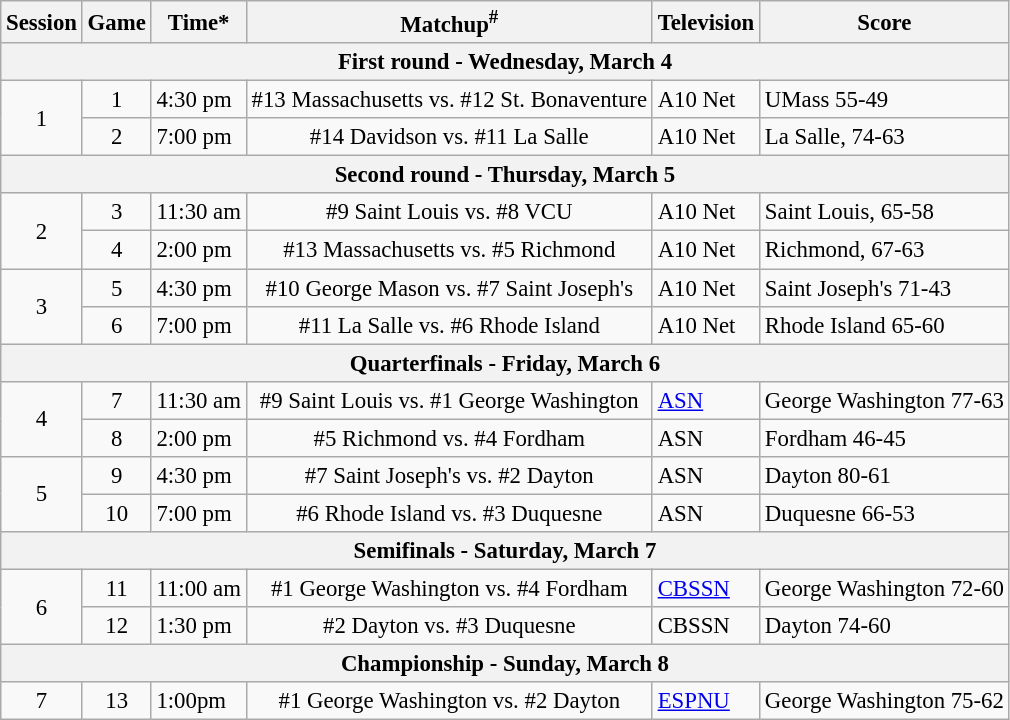<table class="wikitable" style="font-size: 95%">
<tr>
<th>Session</th>
<th>Game</th>
<th>Time*</th>
<th>Matchup<sup>#</sup></th>
<th>Television</th>
<th>Score</th>
</tr>
<tr>
<th colspan=6>First round - Wednesday, March 4</th>
</tr>
<tr>
<td rowspan=2 align=center>1</td>
<td align=center>1</td>
<td>4:30 pm</td>
<td align=center>#13 Massachusetts vs. #12 St. Bonaventure</td>
<td>A10 Net</td>
<td>UMass 55-49</td>
</tr>
<tr>
<td align=center>2</td>
<td>7:00 pm</td>
<td align=center>#14 Davidson vs. #11 La Salle</td>
<td>A10 Net</td>
<td>La Salle, 74-63</td>
</tr>
<tr>
<th colspan=6>Second round - Thursday, March 5</th>
</tr>
<tr>
<td rowspan=2 align=center>2</td>
<td align=center>3</td>
<td>11:30 am</td>
<td align=center>#9 Saint Louis vs. #8 VCU</td>
<td>A10 Net</td>
<td>Saint Louis, 65-58</td>
</tr>
<tr>
<td align=center>4</td>
<td>2:00 pm</td>
<td align=center>#13 Massachusetts vs. #5 Richmond</td>
<td>A10 Net</td>
<td>Richmond, 67-63</td>
</tr>
<tr>
<td rowspan=2 align=center>3</td>
<td align=center>5</td>
<td>4:30 pm</td>
<td align=center>#10 George Mason vs. #7 Saint Joseph's</td>
<td>A10 Net</td>
<td>Saint Joseph's 71-43</td>
</tr>
<tr>
<td align=center>6</td>
<td>7:00 pm</td>
<td align=center>#11 La Salle vs. #6 Rhode Island</td>
<td>A10 Net</td>
<td>Rhode Island 65-60</td>
</tr>
<tr>
<th colspan=6>Quarterfinals - Friday, March 6</th>
</tr>
<tr>
<td rowspan=2 align=center>4</td>
<td align=center>7</td>
<td>11:30 am</td>
<td align=center>#9 Saint Louis vs. #1 George Washington</td>
<td><a href='#'>ASN</a></td>
<td>George Washington 77-63</td>
</tr>
<tr>
<td align=center>8</td>
<td>2:00 pm</td>
<td align=center>#5 Richmond vs. #4 Fordham</td>
<td>ASN</td>
<td>Fordham 46-45</td>
</tr>
<tr>
<td rowspan=2 align=center>5</td>
<td align=center>9</td>
<td>4:30 pm</td>
<td align=center>#7 Saint Joseph's vs. #2 Dayton</td>
<td>ASN</td>
<td>Dayton 80-61</td>
</tr>
<tr>
<td align=center>10</td>
<td>7:00 pm</td>
<td align=center>#6 Rhode Island vs. #3 Duquesne</td>
<td>ASN</td>
<td>Duquesne 66-53</td>
</tr>
<tr>
<th colspan=6>Semifinals - Saturday, March 7</th>
</tr>
<tr>
<td rowspan=2 align=center>6</td>
<td align=center>11</td>
<td>11:00 am</td>
<td align=center>#1 George Washington vs. #4 Fordham</td>
<td><a href='#'>CBSSN</a></td>
<td>George Washington 72-60</td>
</tr>
<tr>
<td align=center>12</td>
<td>1:30 pm</td>
<td align=center>#2 Dayton vs. #3 Duquesne</td>
<td>CBSSN</td>
<td>Dayton 74-60</td>
</tr>
<tr>
<th colspan=6>Championship - Sunday, March 8</th>
</tr>
<tr>
<td align=center>7</td>
<td align=center>13</td>
<td>1:00pm</td>
<td align=center>#1 George Washington vs. #2 Dayton</td>
<td><a href='#'>ESPNU</a></td>
<td>George Washington 75-62</td>
</tr>
</table>
